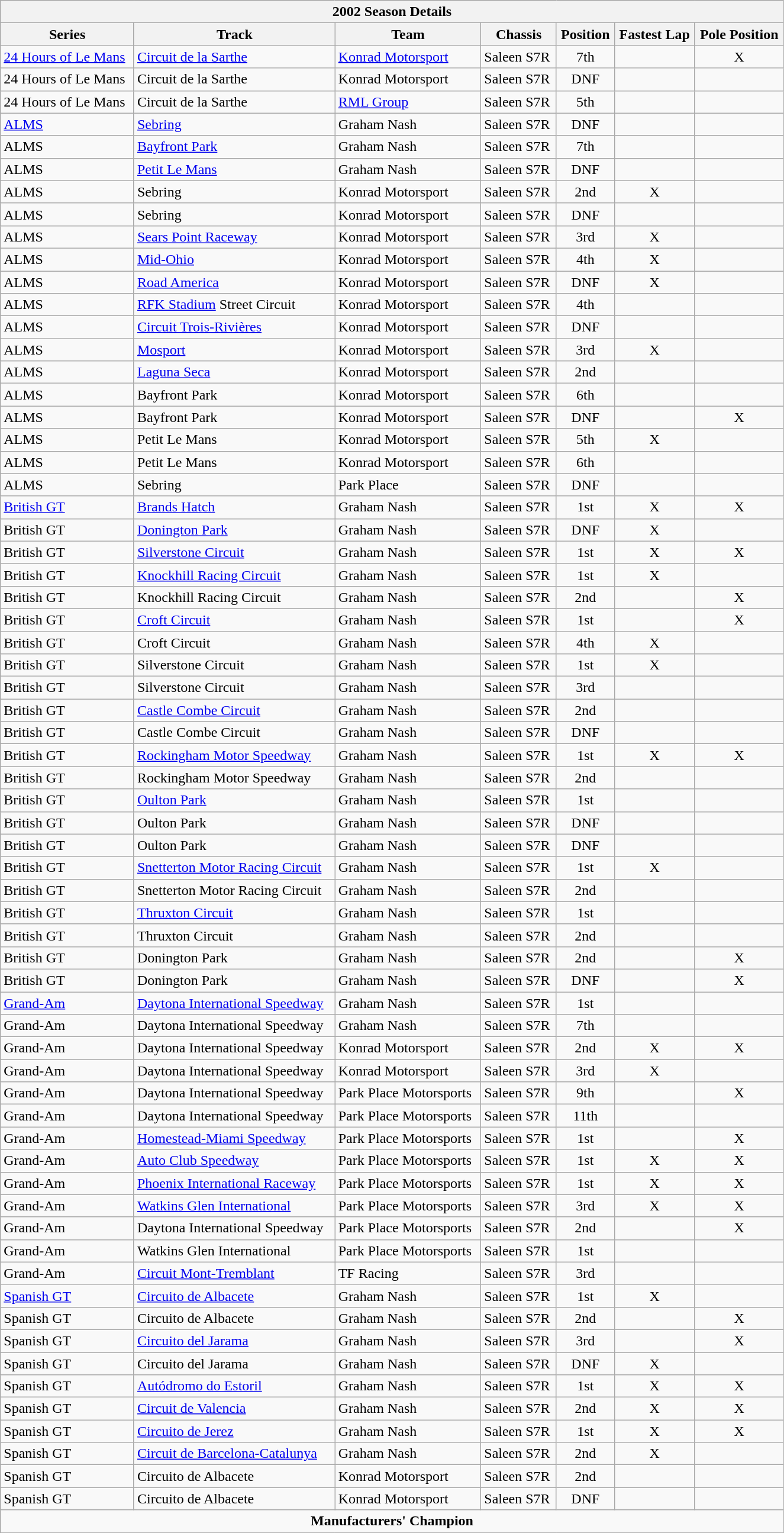<table class="wikitable collapsible collapsed">
<tr>
<th colspan="7" width="875px">2002 Season Details</th>
</tr>
<tr>
<th scope="col">Series</th>
<th scope="col">Track</th>
<th scope="col">Team</th>
<th scope="col">Chassis</th>
<th scope="col">Position</th>
<th scope="col">Fastest Lap</th>
<th scope="col">Pole Position</th>
</tr>
<tr>
<td><a href='#'>24 Hours of Le Mans</a></td>
<td><a href='#'>Circuit de la Sarthe</a></td>
<td><a href='#'>Konrad Motorsport</a></td>
<td>Saleen S7R</td>
<td style="text-align:center">7th</td>
<td style="text-align:center"></td>
<td style="text-align:center">X</td>
</tr>
<tr>
<td>24 Hours of Le Mans</td>
<td>Circuit de la Sarthe</td>
<td>Konrad Motorsport</td>
<td>Saleen S7R</td>
<td style="text-align:center">DNF</td>
<td style="text-align:center"></td>
<td style="text-align:center"></td>
</tr>
<tr>
<td>24 Hours of Le Mans</td>
<td>Circuit de la Sarthe</td>
<td><a href='#'>RML Group</a></td>
<td>Saleen S7R</td>
<td style="text-align:center">5th</td>
<td style="text-align:center"></td>
<td style="text-align:center"></td>
</tr>
<tr>
<td><a href='#'>ALMS</a></td>
<td><a href='#'>Sebring</a></td>
<td>Graham Nash</td>
<td>Saleen S7R</td>
<td style="text-align:center">DNF</td>
<td style="text-align:center"></td>
<td style="text-align:center"></td>
</tr>
<tr>
<td>ALMS</td>
<td><a href='#'>Bayfront Park</a></td>
<td>Graham Nash</td>
<td>Saleen S7R</td>
<td style="text-align:center">7th</td>
<td style="text-align:center"></td>
<td style="text-align:center"></td>
</tr>
<tr>
<td>ALMS</td>
<td><a href='#'>Petit Le Mans</a></td>
<td>Graham Nash</td>
<td>Saleen S7R</td>
<td style="text-align:center">DNF</td>
<td style="text-align:center"></td>
<td style="text-align:center"></td>
</tr>
<tr>
<td>ALMS</td>
<td>Sebring</td>
<td>Konrad Motorsport</td>
<td>Saleen S7R</td>
<td style="text-align:center">2nd</td>
<td style="text-align:center">X</td>
<td style="text-align:center"></td>
</tr>
<tr>
<td>ALMS</td>
<td>Sebring</td>
<td>Konrad Motorsport</td>
<td>Saleen S7R</td>
<td style="text-align:center">DNF</td>
<td style="text-align:center"></td>
<td style="text-align:center"></td>
</tr>
<tr>
<td>ALMS</td>
<td><a href='#'>Sears Point Raceway</a></td>
<td>Konrad Motorsport</td>
<td>Saleen S7R</td>
<td style="text-align:center">3rd</td>
<td style="text-align:center">X</td>
<td style="text-align:center"></td>
</tr>
<tr>
<td>ALMS</td>
<td><a href='#'>Mid-Ohio</a></td>
<td>Konrad Motorsport</td>
<td>Saleen S7R</td>
<td style="text-align:center">4th</td>
<td style="text-align:center">X</td>
<td style="text-align:center"></td>
</tr>
<tr>
<td>ALMS</td>
<td><a href='#'>Road America</a></td>
<td>Konrad Motorsport</td>
<td>Saleen S7R</td>
<td style="text-align:center">DNF</td>
<td style="text-align:center">X</td>
<td style="text-align:center"></td>
</tr>
<tr>
<td>ALMS</td>
<td><a href='#'>RFK Stadium</a> Street Circuit</td>
<td>Konrad Motorsport</td>
<td>Saleen S7R</td>
<td style="text-align:center">4th</td>
<td style="text-align:center"></td>
<td style="text-align:center"></td>
</tr>
<tr>
<td>ALMS</td>
<td><a href='#'>Circuit Trois-Rivières</a></td>
<td>Konrad Motorsport</td>
<td>Saleen S7R</td>
<td style="text-align:center">DNF</td>
<td style="text-align:center"></td>
<td style="text-align:center"></td>
</tr>
<tr>
<td>ALMS</td>
<td><a href='#'>Mosport</a></td>
<td>Konrad Motorsport</td>
<td>Saleen S7R</td>
<td style="text-align:center">3rd</td>
<td style="text-align:center">X</td>
<td style="text-align:center"></td>
</tr>
<tr>
<td>ALMS</td>
<td><a href='#'>Laguna Seca</a></td>
<td>Konrad Motorsport</td>
<td>Saleen S7R</td>
<td style="text-align:center">2nd</td>
<td style="text-align:center"></td>
<td style="text-align:center"></td>
</tr>
<tr>
<td>ALMS</td>
<td>Bayfront Park</td>
<td>Konrad Motorsport</td>
<td>Saleen S7R</td>
<td style="text-align:center">6th</td>
<td style="text-align:center"></td>
<td style="text-align:center"></td>
</tr>
<tr>
<td>ALMS</td>
<td>Bayfront Park</td>
<td>Konrad Motorsport</td>
<td>Saleen S7R</td>
<td style="text-align:center">DNF</td>
<td style="text-align:center"></td>
<td style="text-align:center">X</td>
</tr>
<tr>
<td>ALMS</td>
<td>Petit Le Mans</td>
<td>Konrad Motorsport</td>
<td>Saleen S7R</td>
<td style="text-align:center">5th</td>
<td style="text-align:center">X</td>
<td style="text-align:center"></td>
</tr>
<tr>
<td>ALMS</td>
<td>Petit Le Mans</td>
<td>Konrad Motorsport</td>
<td>Saleen S7R</td>
<td style="text-align:center">6th</td>
<td style="text-align:center"></td>
<td style="text-align:center"></td>
</tr>
<tr>
<td>ALMS</td>
<td>Sebring</td>
<td>Park Place</td>
<td>Saleen S7R</td>
<td style="text-align:center">DNF</td>
<td style="text-align:center"></td>
<td style="text-align:center"></td>
</tr>
<tr>
<td><a href='#'>British GT</a></td>
<td><a href='#'>Brands Hatch</a></td>
<td>Graham Nash</td>
<td>Saleen S7R</td>
<td style="text-align:center">1st</td>
<td style="text-align:center">X</td>
<td style="text-align:center">X</td>
</tr>
<tr>
<td>British GT</td>
<td><a href='#'>Donington Park</a></td>
<td>Graham Nash</td>
<td>Saleen S7R</td>
<td style="text-align:center">DNF</td>
<td style="text-align:center">X</td>
<td style="text-align:center"></td>
</tr>
<tr>
<td>British GT</td>
<td><a href='#'>Silverstone Circuit</a></td>
<td>Graham Nash</td>
<td>Saleen S7R</td>
<td style="text-align:center">1st</td>
<td style="text-align:center">X</td>
<td style="text-align:center">X</td>
</tr>
<tr>
<td>British GT</td>
<td><a href='#'>Knockhill Racing Circuit</a></td>
<td>Graham Nash</td>
<td>Saleen S7R</td>
<td style="text-align:center">1st</td>
<td style="text-align:center">X</td>
<td style="text-align:center"></td>
</tr>
<tr>
<td>British GT</td>
<td>Knockhill Racing Circuit</td>
<td>Graham Nash</td>
<td>Saleen S7R</td>
<td style="text-align:center">2nd</td>
<td style="text-align:center"></td>
<td style="text-align:center">X</td>
</tr>
<tr>
<td>British GT</td>
<td><a href='#'>Croft Circuit</a></td>
<td>Graham Nash</td>
<td>Saleen S7R</td>
<td style="text-align:center">1st</td>
<td style="text-align:center"></td>
<td style="text-align:center">X</td>
</tr>
<tr>
<td>British GT</td>
<td>Croft Circuit</td>
<td>Graham Nash</td>
<td>Saleen S7R</td>
<td style="text-align:center">4th</td>
<td style="text-align:center">X</td>
<td style="text-align:center"></td>
</tr>
<tr>
<td>British GT</td>
<td>Silverstone Circuit</td>
<td>Graham Nash</td>
<td>Saleen S7R</td>
<td style="text-align:center">1st</td>
<td style="text-align:center">X</td>
<td style="text-align:center"></td>
</tr>
<tr>
<td>British GT</td>
<td>Silverstone Circuit</td>
<td>Graham Nash</td>
<td>Saleen S7R</td>
<td style="text-align:center">3rd</td>
<td style="text-align:center"></td>
<td style="text-align:center"></td>
</tr>
<tr>
<td>British GT</td>
<td><a href='#'>Castle Combe Circuit</a></td>
<td>Graham Nash</td>
<td>Saleen S7R</td>
<td style="text-align:center">2nd</td>
<td style="text-align:center"></td>
<td style="text-align:center"></td>
</tr>
<tr>
<td>British GT</td>
<td>Castle Combe Circuit</td>
<td>Graham Nash</td>
<td>Saleen S7R</td>
<td style="text-align:center">DNF</td>
<td style="text-align:center"></td>
<td style="text-align:center"></td>
</tr>
<tr>
<td>British GT</td>
<td><a href='#'>Rockingham Motor Speedway</a></td>
<td>Graham Nash</td>
<td>Saleen S7R</td>
<td style="text-align:center">1st</td>
<td style="text-align:center">X</td>
<td style="text-align:center">X</td>
</tr>
<tr>
<td>British GT</td>
<td>Rockingham Motor Speedway</td>
<td>Graham Nash</td>
<td>Saleen S7R</td>
<td style="text-align:center">2nd</td>
<td style="text-align:center"></td>
<td style="text-align:center"></td>
</tr>
<tr>
<td>British GT</td>
<td><a href='#'>Oulton Park</a></td>
<td>Graham Nash</td>
<td>Saleen S7R</td>
<td style="text-align:center">1st</td>
<td style="text-align:center"></td>
<td style="text-align:center"></td>
</tr>
<tr>
<td>British GT</td>
<td>Oulton Park</td>
<td>Graham Nash</td>
<td>Saleen S7R</td>
<td style="text-align:center">DNF</td>
<td style="text-align:center"></td>
<td style="text-align:center"></td>
</tr>
<tr>
<td>British GT</td>
<td>Oulton Park</td>
<td>Graham Nash</td>
<td>Saleen S7R</td>
<td style="text-align:center">DNF</td>
<td style="text-align:center"></td>
<td style="text-align:center"></td>
</tr>
<tr>
<td>British GT</td>
<td><a href='#'>Snetterton Motor Racing Circuit</a></td>
<td>Graham Nash</td>
<td>Saleen S7R</td>
<td style="text-align:center">1st</td>
<td style="text-align:center">X</td>
<td style="text-align:center"></td>
</tr>
<tr>
<td>British GT</td>
<td>Snetterton Motor Racing Circuit</td>
<td>Graham Nash</td>
<td>Saleen S7R</td>
<td style="text-align:center">2nd</td>
<td style="text-align:center"></td>
<td style="text-align:center"></td>
</tr>
<tr>
<td>British GT</td>
<td><a href='#'>Thruxton Circuit</a></td>
<td>Graham Nash</td>
<td>Saleen S7R</td>
<td style="text-align:center">1st</td>
<td style="text-align:center"></td>
<td style="text-align:center"></td>
</tr>
<tr>
<td>British GT</td>
<td>Thruxton Circuit</td>
<td>Graham Nash</td>
<td>Saleen S7R</td>
<td style="text-align:center">2nd</td>
<td style="text-align:center"></td>
<td style="text-align:center"></td>
</tr>
<tr>
<td>British GT</td>
<td>Donington Park</td>
<td>Graham Nash</td>
<td>Saleen S7R</td>
<td style="text-align:center">2nd</td>
<td style="text-align:center"></td>
<td style="text-align:center">X</td>
</tr>
<tr>
<td>British GT</td>
<td>Donington Park</td>
<td>Graham Nash</td>
<td>Saleen S7R</td>
<td style="text-align:center">DNF</td>
<td style="text-align:center"></td>
<td style="text-align:center">X</td>
</tr>
<tr>
<td><a href='#'>Grand-Am</a></td>
<td><a href='#'>Daytona International Speedway</a></td>
<td>Graham Nash</td>
<td>Saleen S7R</td>
<td style="text-align:center">1st</td>
<td style="text-align:center"></td>
<td style="text-align:center"></td>
</tr>
<tr>
<td>Grand-Am</td>
<td>Daytona International Speedway</td>
<td>Graham Nash</td>
<td>Saleen S7R</td>
<td style="text-align:center">7th</td>
<td style="text-align:center"></td>
<td style="text-align:center"></td>
</tr>
<tr>
<td>Grand-Am</td>
<td>Daytona International Speedway</td>
<td>Konrad Motorsport</td>
<td>Saleen S7R</td>
<td style="text-align:center">2nd</td>
<td style="text-align:center">X</td>
<td style="text-align:center">X</td>
</tr>
<tr>
<td>Grand-Am</td>
<td>Daytona International Speedway</td>
<td>Konrad Motorsport</td>
<td>Saleen S7R</td>
<td style="text-align:center">3rd</td>
<td style="text-align:center">X</td>
<td style="text-align:center"></td>
</tr>
<tr>
<td>Grand-Am</td>
<td>Daytona International Speedway</td>
<td>Park Place Motorsports</td>
<td>Saleen S7R</td>
<td style="text-align:center">9th</td>
<td style="text-align:center"></td>
<td style="text-align:center">X</td>
</tr>
<tr>
<td>Grand-Am</td>
<td>Daytona International Speedway</td>
<td>Park Place Motorsports</td>
<td>Saleen S7R</td>
<td style="text-align:center">11th</td>
<td style="text-align:center"></td>
<td style="text-align:center"></td>
</tr>
<tr>
<td>Grand-Am</td>
<td><a href='#'>Homestead-Miami Speedway</a></td>
<td>Park Place Motorsports</td>
<td>Saleen S7R</td>
<td style="text-align:center">1st</td>
<td style="text-align:center"></td>
<td style="text-align:center">X</td>
</tr>
<tr>
<td>Grand-Am</td>
<td><a href='#'>Auto Club Speedway</a></td>
<td>Park Place Motorsports</td>
<td>Saleen S7R</td>
<td style="text-align:center">1st</td>
<td style="text-align:center">X</td>
<td style="text-align:center">X</td>
</tr>
<tr>
<td>Grand-Am</td>
<td><a href='#'>Phoenix International Raceway</a></td>
<td>Park Place Motorsports</td>
<td>Saleen S7R</td>
<td style="text-align:center">1st</td>
<td style="text-align:center">X</td>
<td style="text-align:center">X</td>
</tr>
<tr>
<td>Grand-Am</td>
<td><a href='#'>Watkins Glen International</a></td>
<td>Park Place Motorsports</td>
<td>Saleen S7R</td>
<td style="text-align:center">3rd</td>
<td style="text-align:center">X</td>
<td style="text-align:center">X</td>
</tr>
<tr>
<td>Grand-Am</td>
<td>Daytona International Speedway</td>
<td>Park Place Motorsports</td>
<td>Saleen S7R</td>
<td style="text-align:center">2nd</td>
<td style="text-align:center"></td>
<td style="text-align:center">X</td>
</tr>
<tr>
<td>Grand-Am</td>
<td>Watkins Glen International</td>
<td>Park Place Motorsports</td>
<td>Saleen S7R</td>
<td style="text-align:center">1st</td>
<td style="text-align:center"></td>
<td style="text-align:center"></td>
</tr>
<tr>
<td>Grand-Am</td>
<td><a href='#'>Circuit Mont-Tremblant</a></td>
<td>TF Racing</td>
<td>Saleen S7R</td>
<td style="text-align:center">3rd</td>
<td style="text-align:center"></td>
<td style="text-align:center"></td>
</tr>
<tr>
<td><a href='#'>Spanish GT</a></td>
<td><a href='#'>Circuito de Albacete</a></td>
<td>Graham Nash</td>
<td>Saleen S7R</td>
<td style="text-align:center">1st</td>
<td style="text-align:center">X</td>
<td style="text-align:center"></td>
</tr>
<tr>
<td>Spanish GT</td>
<td>Circuito de Albacete</td>
<td>Graham Nash</td>
<td>Saleen S7R</td>
<td style="text-align:center">2nd</td>
<td style="text-align:center"></td>
<td style="text-align:center">X</td>
</tr>
<tr>
<td>Spanish GT</td>
<td><a href='#'>Circuito del Jarama</a></td>
<td>Graham Nash</td>
<td>Saleen S7R</td>
<td style="text-align:center">3rd</td>
<td style="text-align:center"></td>
<td style="text-align:center">X</td>
</tr>
<tr>
<td>Spanish GT</td>
<td>Circuito del Jarama</td>
<td>Graham Nash</td>
<td>Saleen S7R</td>
<td style="text-align:center">DNF</td>
<td style="text-align:center">X</td>
<td style="text-align:center"></td>
</tr>
<tr>
<td>Spanish GT</td>
<td><a href='#'>Autódromo do Estoril</a></td>
<td>Graham Nash</td>
<td>Saleen S7R</td>
<td style="text-align:center">1st</td>
<td style="text-align:center">X</td>
<td style="text-align:center">X</td>
</tr>
<tr>
<td>Spanish GT</td>
<td><a href='#'>Circuit de Valencia</a></td>
<td>Graham Nash</td>
<td>Saleen S7R</td>
<td style="text-align:center">2nd</td>
<td style="text-align:center">X</td>
<td style="text-align:center">X</td>
</tr>
<tr>
<td>Spanish GT</td>
<td><a href='#'>Circuito de Jerez</a></td>
<td>Graham Nash</td>
<td>Saleen S7R</td>
<td style="text-align:center">1st</td>
<td style="text-align:center">X</td>
<td style="text-align:center">X</td>
</tr>
<tr>
<td>Spanish GT</td>
<td><a href='#'>Circuit de Barcelona-Catalunya</a></td>
<td>Graham Nash</td>
<td>Saleen S7R</td>
<td style="text-align:center">2nd</td>
<td style="text-align:center">X</td>
<td style="text-align:center"></td>
</tr>
<tr>
<td>Spanish GT</td>
<td>Circuito de Albacete</td>
<td>Konrad Motorsport</td>
<td>Saleen S7R</td>
<td style="text-align:center">2nd</td>
<td style="text-align:center"></td>
<td style="text-align:center"></td>
</tr>
<tr>
<td>Spanish GT</td>
<td>Circuito de Albacete</td>
<td>Konrad Motorsport</td>
<td>Saleen S7R</td>
<td style="text-align:center">DNF</td>
<td style="text-align:center"></td>
<td style="text-align:center"></td>
</tr>
<tr>
<td colspan="7" style="text-align:center"><strong>Manufacturers' Champion</strong></td>
</tr>
<tr>
</tr>
</table>
